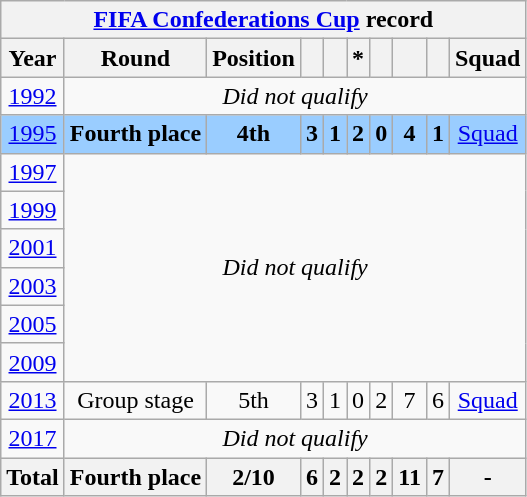<table class="wikitable" style="text-align: center;">
<tr>
<th colspan=10><a href='#'>FIFA Confederations Cup</a> record</th>
</tr>
<tr>
<th>Year</th>
<th>Round</th>
<th>Position</th>
<th></th>
<th></th>
<th>*</th>
<th></th>
<th></th>
<th></th>
<th>Squad</th>
</tr>
<tr>
<td> <a href='#'>1992</a></td>
<td colspan=9><em>Did not qualify</em></td>
</tr>
<tr style="background:#9acdff;">
<td> <a href='#'>1995</a></td>
<td><strong>Fourth place</strong></td>
<td><strong>4th</strong></td>
<td><strong>3</strong></td>
<td><strong>1</strong></td>
<td><strong>2</strong></td>
<td><strong>0</strong></td>
<td><strong>4</strong></td>
<td><strong>1</strong></td>
<td><a href='#'>Squad</a></td>
</tr>
<tr>
<td> <a href='#'>1997</a></td>
<td rowspan=6 colspan=9><em>Did not qualify</em></td>
</tr>
<tr>
<td> <a href='#'>1999</a></td>
</tr>
<tr>
<td>  <a href='#'>2001</a></td>
</tr>
<tr>
<td> <a href='#'>2003</a></td>
</tr>
<tr>
<td> <a href='#'>2005</a></td>
</tr>
<tr>
<td> <a href='#'>2009</a></td>
</tr>
<tr>
<td> <a href='#'>2013</a></td>
<td>Group stage</td>
<td>5th</td>
<td>3</td>
<td>1</td>
<td>0</td>
<td>2</td>
<td>7</td>
<td>6</td>
<td><a href='#'>Squad</a></td>
</tr>
<tr>
<td> <a href='#'>2017</a></td>
<td colspan=9><em>Did not qualify</em></td>
</tr>
<tr>
<th>Total</th>
<th>Fourth place</th>
<th>2/10</th>
<th>6</th>
<th>2</th>
<th>2</th>
<th>2</th>
<th>11</th>
<th>7</th>
<th>-</th>
</tr>
</table>
